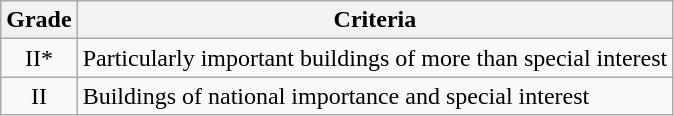<table class="wikitable">
<tr>
<th>Grade</th>
<th>Criteria</th>
</tr>
<tr>
<td align="center" >II*</td>
<td>Particularly important buildings of more than special interest</td>
</tr>
<tr>
<td align="center" >II</td>
<td>Buildings of national importance and special interest</td>
</tr>
</table>
